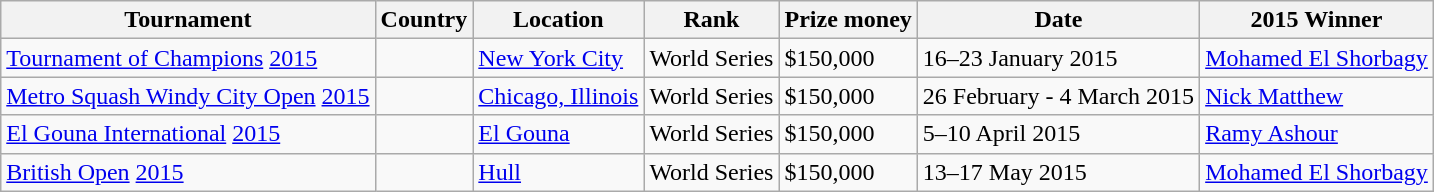<table class=wikitable>
<tr>
<th>Tournament</th>
<th>Country</th>
<th>Location</th>
<th>Rank</th>
<th>Prize money</th>
<th>Date</th>
<th>2015 Winner</th>
</tr>
<tr>
<td><a href='#'>Tournament of Champions</a> <a href='#'>2015</a></td>
<td></td>
<td><a href='#'>New York City</a></td>
<td>World Series</td>
<td>$150,000</td>
<td>16–23 January 2015</td>
<td> <a href='#'>Mohamed El Shorbagy</a></td>
</tr>
<tr>
<td><a href='#'>Metro Squash Windy City Open</a> <a href='#'>2015</a></td>
<td></td>
<td><a href='#'>Chicago, Illinois</a></td>
<td>World Series</td>
<td>$150,000</td>
<td>26 February - 4 March 2015</td>
<td> <a href='#'>Nick Matthew</a></td>
</tr>
<tr>
<td><a href='#'>El Gouna International</a> <a href='#'>2015</a></td>
<td></td>
<td><a href='#'>El Gouna</a></td>
<td>World Series</td>
<td>$150,000</td>
<td>5–10 April 2015</td>
<td> <a href='#'>Ramy Ashour</a></td>
</tr>
<tr>
<td><a href='#'>British Open</a> <a href='#'>2015</a></td>
<td></td>
<td><a href='#'>Hull</a></td>
<td>World Series</td>
<td>$150,000</td>
<td>13–17 May 2015</td>
<td> <a href='#'>Mohamed El Shorbagy</a></td>
</tr>
</table>
